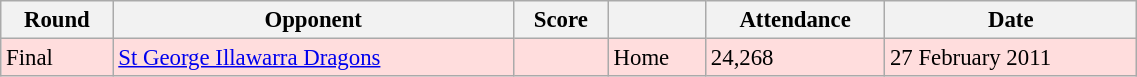<table class="wikitable" style="font-size:95%;" width="60%">
<tr>
<th>Round</th>
<th>Opponent</th>
<th>Score</th>
<th></th>
<th>Attendance</th>
<th>Date</th>
</tr>
<tr bgcolor="#ffdddd">
<td>Final</td>
<td> <a href='#'>St George Illawarra Dragons</a></td>
<td></td>
<td>Home</td>
<td>24,268</td>
<td>27 February 2011</td>
</tr>
</table>
